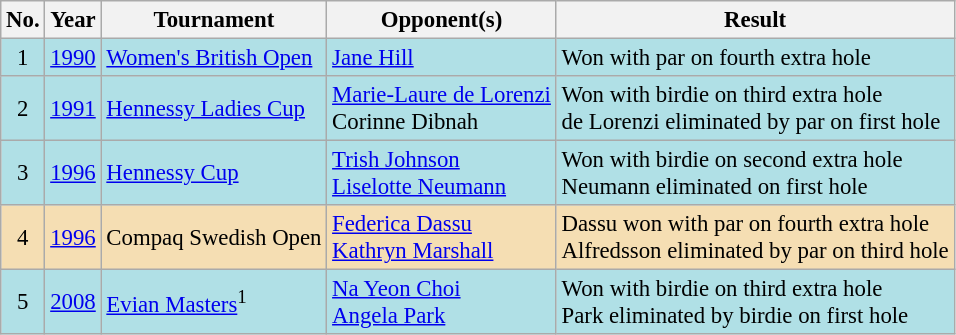<table class="wikitable" style="font-size:95%;">
<tr>
<th>No.</th>
<th>Year</th>
<th>Tournament</th>
<th>Opponent(s)</th>
<th>Result</th>
</tr>
<tr style="background:#B0E0E6;">
<td align=center>1</td>
<td><a href='#'>1990</a></td>
<td><a href='#'>Women's British Open</a></td>
<td> <a href='#'>Jane Hill</a></td>
<td>Won with par on fourth extra hole</td>
</tr>
<tr style="background:#B0E0E6;">
<td align=center>2</td>
<td><a href='#'>1991</a></td>
<td><a href='#'>Hennessy Ladies Cup</a></td>
<td> <a href='#'>Marie-Laure de Lorenzi</a><br> Corinne Dibnah</td>
<td>Won with birdie on third extra hole<br>de Lorenzi eliminated by par on first hole</td>
</tr>
<tr style="background:#B0E0E6;">
<td align=center>3</td>
<td><a href='#'>1996</a></td>
<td><a href='#'>Hennessy Cup</a></td>
<td> <a href='#'>Trish Johnson</a><br> <a href='#'>Liselotte Neumann</a></td>
<td>Won with birdie on second extra hole<br>Neumann eliminated on first hole</td>
</tr>
<tr style="background:#F5DEB3;">
<td align=center>4</td>
<td><a href='#'>1996</a></td>
<td>Compaq Swedish Open</td>
<td> <a href='#'>Federica Dassu</a><br> <a href='#'>Kathryn Marshall</a></td>
<td>Dassu won with par on fourth extra hole<br>Alfredsson eliminated by par on third hole</td>
</tr>
<tr style="background:#B0E0E6;">
<td align=center>5</td>
<td><a href='#'>2008</a></td>
<td><a href='#'>Evian Masters</a><sup>1</sup></td>
<td> <a href='#'>Na Yeon Choi</a><br> <a href='#'>Angela Park</a></td>
<td>Won with birdie on third extra hole<br>Park eliminated by birdie on first hole</td>
</tr>
</table>
